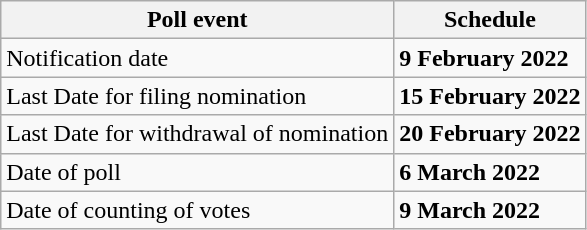<table class="wikitable">
<tr>
<th>Poll event</th>
<th>Schedule</th>
</tr>
<tr>
<td>Notification date</td>
<td><strong>9 February 2022</strong></td>
</tr>
<tr>
<td>Last Date for filing nomination</td>
<td><strong>15 February 2022</strong></td>
</tr>
<tr>
<td>Last Date for withdrawal of nomination</td>
<td><strong>20 February 2022</strong></td>
</tr>
<tr>
<td>Date of poll</td>
<td><strong>6 March 2022</strong></td>
</tr>
<tr>
<td>Date of counting of votes</td>
<td><strong>9 March 2022</strong></td>
</tr>
</table>
